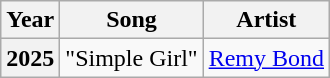<table class=wikitable unsortable>
<tr>
<th>Year</th>
<th>Song</th>
<th>Artist</th>
</tr>
<tr>
<th>2025</th>
<td>"Simple Girl"</td>
<td><a href='#'>Remy Bond</a></td>
</tr>
</table>
